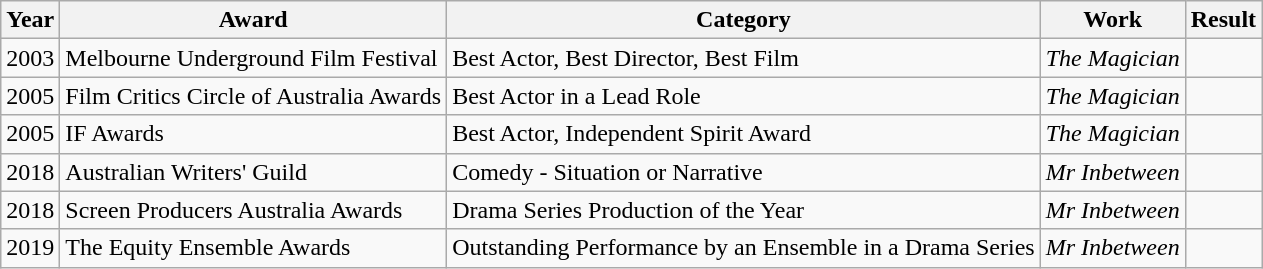<table class="wikitable">
<tr>
<th>Year</th>
<th>Award</th>
<th>Category</th>
<th>Work</th>
<th>Result</th>
</tr>
<tr>
<td>2003</td>
<td>Melbourne Underground Film Festival</td>
<td>Best Actor, Best Director, Best Film</td>
<td><em>The Magician</em></td>
<td></td>
</tr>
<tr>
<td>2005</td>
<td>Film Critics Circle of Australia Awards</td>
<td>Best Actor in a Lead Role</td>
<td><em>The Magician</em></td>
<td></td>
</tr>
<tr>
<td>2005</td>
<td>IF Awards</td>
<td>Best Actor, Independent Spirit Award</td>
<td><em>The Magician</em></td>
<td></td>
</tr>
<tr>
<td>2018</td>
<td>Australian Writers' Guild</td>
<td>Comedy - Situation or Narrative</td>
<td><em>Mr Inbetween</em></td>
<td></td>
</tr>
<tr>
<td>2018</td>
<td>Screen Producers Australia Awards</td>
<td>Drama Series Production of the Year</td>
<td><em>Mr Inbetween</em></td>
<td></td>
</tr>
<tr>
<td>2019</td>
<td>The Equity Ensemble Awards</td>
<td>Outstanding Performance by an Ensemble in a Drama Series</td>
<td><em>Mr Inbetween</em></td>
<td></td>
</tr>
</table>
